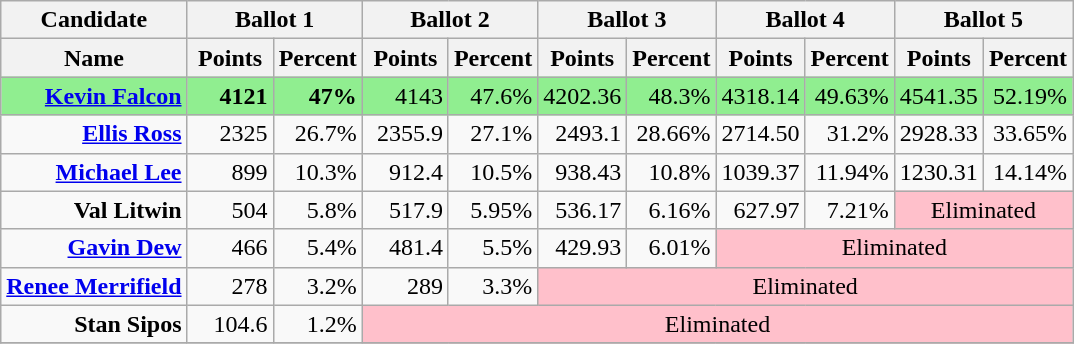<table class="wikitable">
<tr>
<th>Candidate</th>
<th colspan = "2">Ballot 1</th>
<th colspan = "2">Ballot 2</th>
<th colspan = "2">Ballot 3</th>
<th colspan = "2">Ballot 4</th>
<th colspan = "2">Ballot 5</th>
</tr>
<tr>
<th>Name</th>
<th style="width:50px;">Points</th>
<th style="width:50px;">Percent</th>
<th style="width:50px;">Points</th>
<th style="width:50px;">Percent</th>
<th style="width:50px;">Points</th>
<th style="width:50px;">Percent</th>
<th style="width:50px;">Points</th>
<th style="width:50px;">Percent</th>
<th style="width:50px;">Points</th>
<th style="width:50px;">Percent</th>
</tr>
<tr style="text-align:right;background:lightgreen;">
<td><strong><a href='#'>Kevin Falcon</a></strong></td>
<td><strong>4121</strong></td>
<td><strong>47%</strong></td>
<td>4143</td>
<td>47.6%</td>
<td>4202.36</td>
<td>48.3%</td>
<td>4318.14</td>
<td>49.63%</td>
<td>4541.35</td>
<td>52.19%</td>
</tr>
<tr style="text-align:right;">
<td><strong><a href='#'>Ellis Ross</a></strong></td>
<td>2325</td>
<td>26.7%</td>
<td>2355.9</td>
<td>27.1%</td>
<td>2493.1</td>
<td>28.66%</td>
<td>2714.50</td>
<td>31.2%</td>
<td>2928.33</td>
<td>33.65%</td>
</tr>
<tr style="text-align:right;">
<td><strong><a href='#'>Michael Lee</a></strong></td>
<td>899</td>
<td>10.3%</td>
<td>912.4</td>
<td>10.5%</td>
<td>938.43</td>
<td>10.8%</td>
<td>1039.37</td>
<td>11.94%</td>
<td>1230.31</td>
<td>14.14%</td>
</tr>
<tr style="text-align:right;">
<td><strong>Val Litwin</strong></td>
<td>504</td>
<td>5.8%</td>
<td>517.9</td>
<td>5.95%</td>
<td>536.17</td>
<td>6.16%</td>
<td>627.97</td>
<td>7.21%</td>
<td style="text-align:center; background:pink" colspan="2">Eliminated</td>
</tr>
<tr style="text-align:right;">
<td><strong><a href='#'>Gavin Dew</a></strong></td>
<td>466</td>
<td>5.4%</td>
<td>481.4</td>
<td>5.5%</td>
<td>429.93</td>
<td>6.01%</td>
<td style="text-align:center; background:pink" colspan="4">Eliminated</td>
</tr>
<tr style="text-align:right;">
<td><strong><a href='#'>Renee Merrifield</a></strong></td>
<td>278</td>
<td>3.2%</td>
<td>289</td>
<td>3.3%</td>
<td style="text-align:center; background:pink" colspan="6">Eliminated</td>
</tr>
<tr style="text-align:right;">
<td><strong>Stan Sipos</strong></td>
<td>104.6</td>
<td>1.2%</td>
<td style="text-align:center; background:pink" colspan="8">Eliminated</td>
</tr>
<tr style="text-align:right;">
</tr>
</table>
